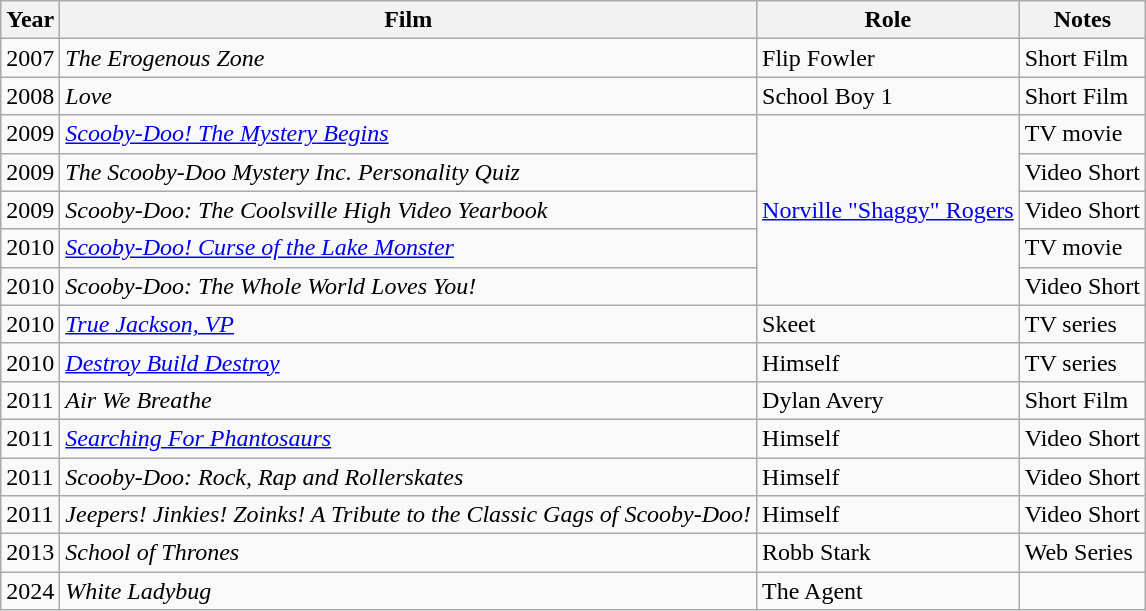<table class="wikitable sortable";">
<tr>
<th>Year</th>
<th>Film</th>
<th>Role</th>
<th>Notes</th>
</tr>
<tr>
<td>2007</td>
<td><em>The Erogenous Zone</em></td>
<td>Flip Fowler</td>
<td>Short Film</td>
</tr>
<tr>
<td>2008</td>
<td><em>Love</em></td>
<td>School Boy 1</td>
<td>Short Film</td>
</tr>
<tr>
<td>2009</td>
<td><em><a href='#'>Scooby-Doo! The Mystery Begins</a></em></td>
<td rowspan="5"><a href='#'>Norville "Shaggy" Rogers</a></td>
<td>TV movie</td>
</tr>
<tr>
<td>2009</td>
<td><em>The Scooby-Doo Mystery Inc. Personality Quiz</em></td>
<td>Video Short</td>
</tr>
<tr>
<td>2009</td>
<td><em>Scooby-Doo: The Coolsville High Video Yearbook</em></td>
<td>Video Short</td>
</tr>
<tr>
<td>2010</td>
<td><em><a href='#'>Scooby-Doo! Curse of the Lake Monster</a></em></td>
<td>TV movie</td>
</tr>
<tr>
<td>2010</td>
<td><em>Scooby-Doo: The Whole World Loves You!</em></td>
<td>Video Short</td>
</tr>
<tr>
<td>2010</td>
<td><em><a href='#'>True Jackson, VP</a></em></td>
<td>Skeet</td>
<td>TV series</td>
</tr>
<tr>
<td>2010</td>
<td><em><a href='#'>Destroy Build Destroy</a></em></td>
<td>Himself</td>
<td>TV series</td>
</tr>
<tr>
<td>2011</td>
<td><em>Air We Breathe</em></td>
<td>Dylan Avery</td>
<td>Short Film</td>
</tr>
<tr>
<td>2011</td>
<td><em><a href='#'>Searching For Phantosaurs</a></em></td>
<td>Himself</td>
<td>Video Short</td>
</tr>
<tr>
<td>2011</td>
<td><em>Scooby-Doo: Rock, Rap and Rollerskates</em></td>
<td>Himself</td>
<td>Video Short</td>
</tr>
<tr>
<td>2011</td>
<td><em>Jeepers! Jinkies! Zoinks! A Tribute to the Classic Gags of Scooby-Doo!</em></td>
<td>Himself</td>
<td>Video Short</td>
</tr>
<tr>
<td>2013</td>
<td><em>School of Thrones</em></td>
<td>Robb Stark</td>
<td>Web Series</td>
</tr>
<tr>
<td>2024</td>
<td><em>White Ladybug</em></td>
<td>The Agent</td>
<td></td>
</tr>
</table>
